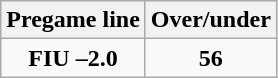<table class="wikitable">
<tr align="center">
<th style=>Pregame line</th>
<th style=>Over/under</th>
</tr>
<tr align="center">
<td><strong>FIU –2.0</strong></td>
<td><strong>56</strong></td>
</tr>
</table>
